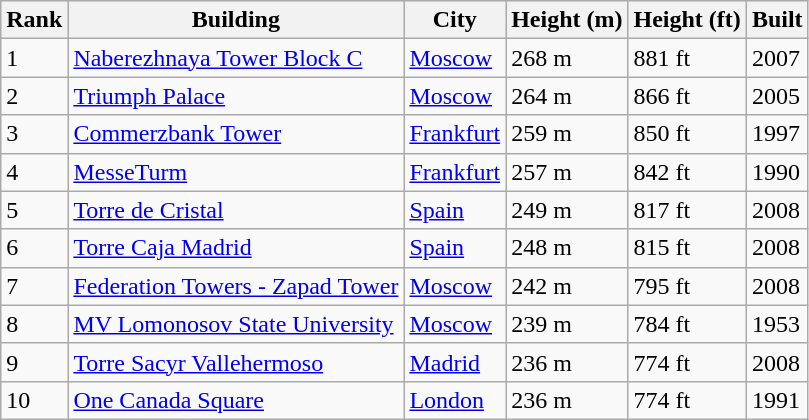<table class="wikitable sortable">
<tr style="background: #ececec;">
<th>Rank</th>
<th>Building</th>
<th>City</th>
<th>Height (m)</th>
<th>Height (ft)</th>
<th>Built</th>
</tr>
<tr>
<td>1</td>
<td><a href='#'>Naberezhnaya Tower Block C</a></td>
<td> <a href='#'>Moscow</a></td>
<td>268 m</td>
<td>881 ft</td>
<td>2007</td>
</tr>
<tr>
<td>2</td>
<td><a href='#'>Triumph Palace</a></td>
<td> <a href='#'>Moscow</a></td>
<td>264 m</td>
<td>866 ft</td>
<td>2005</td>
</tr>
<tr>
<td>3</td>
<td><a href='#'>Commerzbank Tower</a></td>
<td> <a href='#'>Frankfurt</a></td>
<td>259 m</td>
<td>850 ft</td>
<td>1997</td>
</tr>
<tr>
<td>4</td>
<td><a href='#'>MesseTurm</a></td>
<td> <a href='#'>Frankfurt</a></td>
<td>257 m</td>
<td>842 ft</td>
<td>1990</td>
</tr>
<tr>
<td>5</td>
<td><a href='#'>Torre de Cristal</a></td>
<td> <a href='#'>Spain</a></td>
<td>249 m</td>
<td>817 ft</td>
<td>2008</td>
</tr>
<tr>
<td>6</td>
<td><a href='#'>Torre Caja Madrid</a></td>
<td> <a href='#'>Spain</a></td>
<td>248 m</td>
<td>815 ft</td>
<td>2008</td>
</tr>
<tr>
<td>7</td>
<td><a href='#'>Federation Towers - Zapad Tower</a></td>
<td> <a href='#'>Moscow</a></td>
<td>242 m</td>
<td>795 ft</td>
<td>2008</td>
</tr>
<tr>
<td>8</td>
<td><a href='#'>MV Lomonosov State University</a></td>
<td> <a href='#'>Moscow</a></td>
<td>239 m</td>
<td>784 ft</td>
<td>1953</td>
</tr>
<tr>
<td>9</td>
<td><a href='#'>Torre Sacyr Vallehermoso</a></td>
<td> <a href='#'>Madrid</a></td>
<td>236 m</td>
<td>774 ft</td>
<td>2008</td>
</tr>
<tr>
<td>10</td>
<td><a href='#'>One Canada Square</a></td>
<td> <a href='#'>London</a></td>
<td>236 m</td>
<td>774 ft</td>
<td>1991</td>
</tr>
</table>
